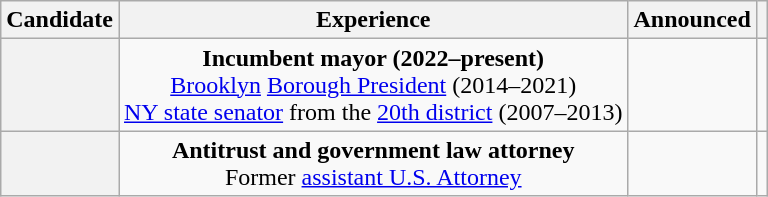<table class="wikitable sortable" style="text-align:center;">
<tr>
<th scope="col">Candidate</th>
<th scope="col">Experience</th>
<th scope="col">Announced</th>
<th scope="col" class="unsortable"></th>
</tr>
<tr>
<th scope="row"><br></th>
<td><strong>Incumbent mayor (2022–present)</strong><br><a href='#'>Brooklyn</a> <a href='#'>Borough President</a> (2014–2021)<br><a href='#'>NY state senator</a> from the <a href='#'>20th district</a> (2007–2013)</td>
<td><br><br></td>
<td></td>
</tr>
<tr>
<th scope="row"><br></th>
<td><strong>Antitrust and government law attorney</strong><br>Former <a href='#'>assistant U.S. Attorney</a></td>
<td><br><br></td>
<td></td>
</tr>
</table>
